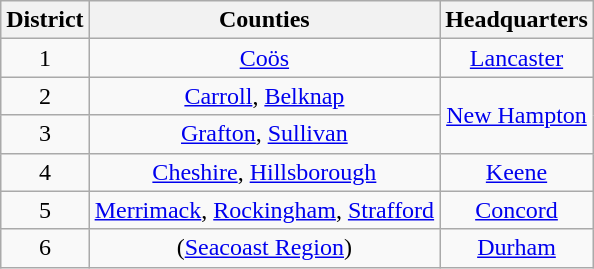<table class="wikitable" style="text-align: center">
<tr>
<th>District</th>
<th>Counties</th>
<th>Headquarters</th>
</tr>
<tr>
<td>1</td>
<td><a href='#'>Coös</a></td>
<td><a href='#'>Lancaster</a></td>
</tr>
<tr>
<td>2</td>
<td><a href='#'>Carroll</a>, <a href='#'>Belknap</a></td>
<td rowspan=2><a href='#'>New Hampton</a></td>
</tr>
<tr>
<td>3</td>
<td><a href='#'>Grafton</a>, <a href='#'>Sullivan</a></td>
</tr>
<tr>
<td>4</td>
<td><a href='#'>Cheshire</a>, <a href='#'>Hillsborough</a></td>
<td><a href='#'>Keene</a></td>
</tr>
<tr>
<td>5</td>
<td><a href='#'>Merrimack</a>, <a href='#'>Rockingham</a>, <a href='#'>Strafford</a></td>
<td><a href='#'>Concord</a></td>
</tr>
<tr>
<td>6</td>
<td>(<a href='#'>Seacoast Region</a>)</td>
<td><a href='#'>Durham</a></td>
</tr>
</table>
